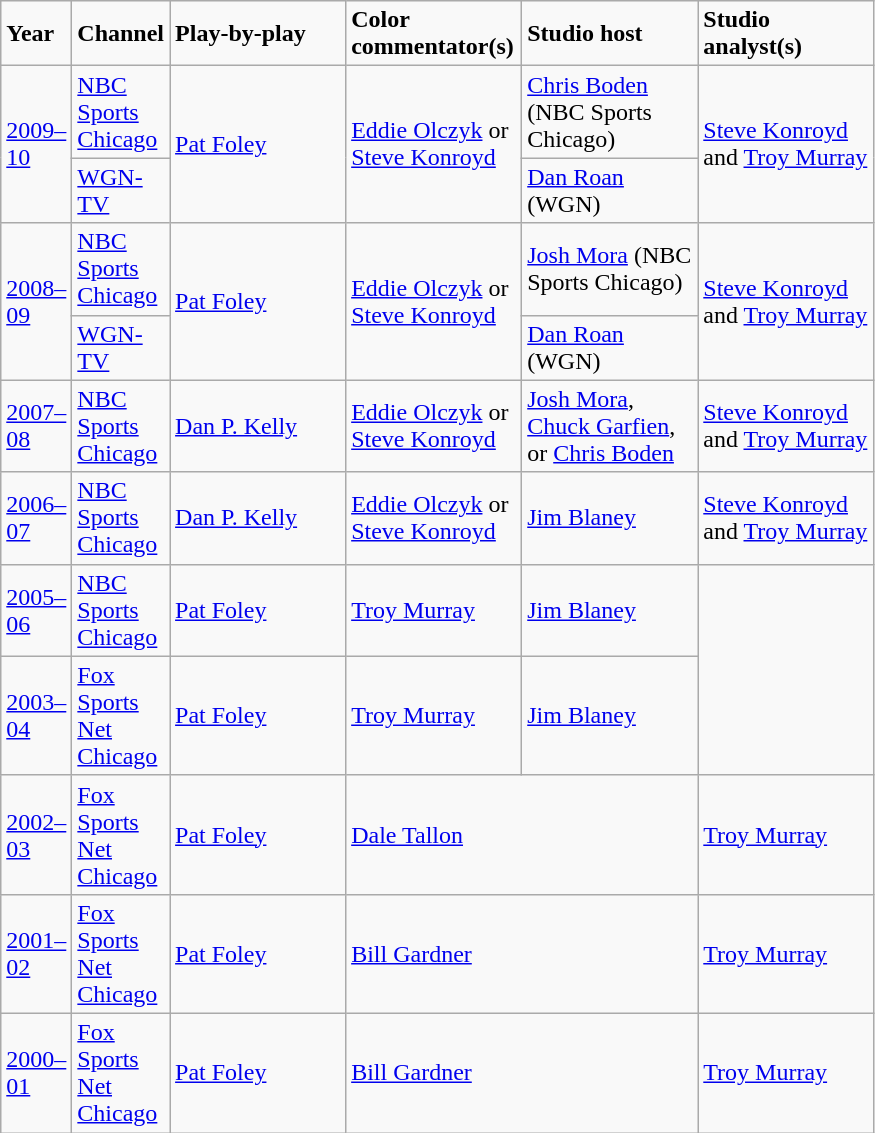<table class="wikitable">
<tr>
<td width="40"><strong>Year</strong></td>
<td width="40"><strong>Channel</strong></td>
<td width="110"><strong>Play-by-play</strong></td>
<td width="110"><strong>Color commentator(s)</strong></td>
<td width="110"><strong>Studio host</strong></td>
<td width="110"><strong>Studio analyst(s)</strong></td>
</tr>
<tr>
<td rowspan="2"><a href='#'>2009–10</a></td>
<td><a href='#'>NBC Sports Chicago</a></td>
<td rowspan="2"><a href='#'>Pat Foley</a></td>
<td rowspan="2"><a href='#'>Eddie Olczyk</a> or <a href='#'>Steve Konroyd</a></td>
<td><a href='#'>Chris Boden</a> (NBC Sports Chicago)</td>
<td rowspan="2"><a href='#'>Steve Konroyd</a> and <a href='#'>Troy Murray</a></td>
</tr>
<tr>
<td><a href='#'>WGN-TV</a></td>
<td><a href='#'>Dan Roan</a> (WGN)</td>
</tr>
<tr>
<td rowspan="2"><a href='#'>2008–09</a></td>
<td><a href='#'>NBC Sports Chicago</a></td>
<td rowspan="2"><a href='#'>Pat Foley</a></td>
<td rowspan="2"><a href='#'>Eddie Olczyk</a> or <a href='#'>Steve Konroyd</a></td>
<td><a href='#'>Josh Mora</a> (NBC Sports Chicago)</td>
<td rowspan="2"><a href='#'>Steve Konroyd</a> and <a href='#'>Troy Murray</a></td>
</tr>
<tr>
<td><a href='#'>WGN-TV</a></td>
<td><a href='#'>Dan Roan</a> (WGN)</td>
</tr>
<tr>
<td><a href='#'>2007–08</a></td>
<td><a href='#'>NBC Sports Chicago</a></td>
<td><a href='#'>Dan P. Kelly</a></td>
<td><a href='#'>Eddie Olczyk</a> or <a href='#'>Steve Konroyd</a></td>
<td><a href='#'>Josh Mora</a>, <a href='#'>Chuck Garfien</a>, or <a href='#'>Chris Boden</a></td>
<td><a href='#'>Steve Konroyd</a> and <a href='#'>Troy Murray</a></td>
</tr>
<tr>
<td><a href='#'>2006–07</a></td>
<td><a href='#'>NBC Sports Chicago</a></td>
<td><a href='#'>Dan P. Kelly</a></td>
<td><a href='#'>Eddie Olczyk</a> or <a href='#'>Steve Konroyd</a></td>
<td><a href='#'>Jim Blaney</a></td>
<td><a href='#'>Steve Konroyd</a> and <a href='#'>Troy Murray</a></td>
</tr>
<tr>
<td><a href='#'>2005–06</a></td>
<td><a href='#'>NBC Sports Chicago</a></td>
<td><a href='#'>Pat Foley</a></td>
<td><a href='#'>Troy Murray</a></td>
<td><a href='#'>Jim Blaney</a></td>
</tr>
<tr>
<td><a href='#'>2003–04</a></td>
<td><a href='#'>Fox Sports Net Chicago</a></td>
<td><a href='#'>Pat Foley</a></td>
<td><a href='#'>Troy Murray</a></td>
<td><a href='#'>Jim Blaney</a></td>
</tr>
<tr>
<td><a href='#'>2002–03</a></td>
<td><a href='#'>Fox Sports Net Chicago</a></td>
<td><a href='#'>Pat Foley</a></td>
<td colspan="2"><a href='#'>Dale Tallon</a></td>
<td><a href='#'>Troy Murray</a></td>
</tr>
<tr>
<td><a href='#'>2001–02</a></td>
<td><a href='#'>Fox Sports Net Chicago</a></td>
<td><a href='#'>Pat Foley</a></td>
<td colspan="2"><a href='#'>Bill Gardner</a></td>
<td><a href='#'>Troy Murray</a></td>
</tr>
<tr>
<td><a href='#'>2000–01</a></td>
<td><a href='#'>Fox Sports Net Chicago</a></td>
<td><a href='#'>Pat Foley</a></td>
<td colspan="2"><a href='#'>Bill Gardner</a></td>
<td><a href='#'>Troy Murray</a></td>
</tr>
</table>
